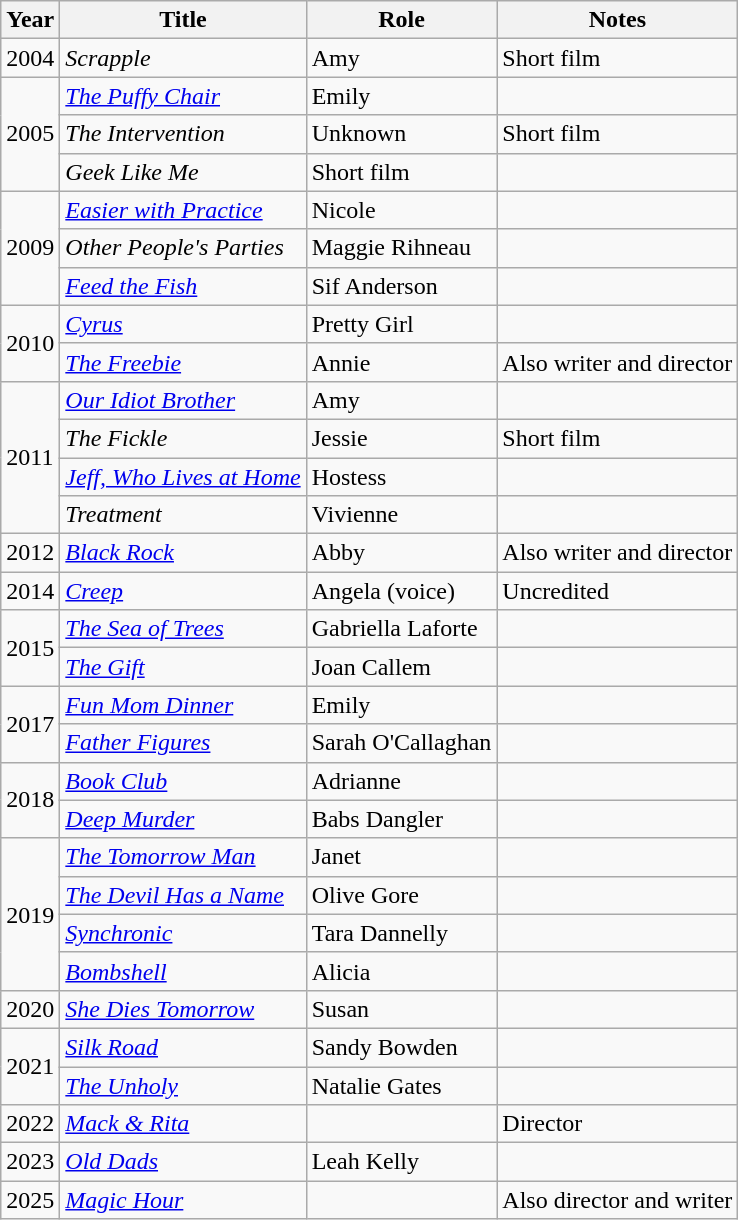<table class="wikitable sortable">
<tr>
<th>Year</th>
<th>Title</th>
<th>Role</th>
<th class="unsortable">Notes</th>
</tr>
<tr>
<td>2004</td>
<td><em>Scrapple</em></td>
<td>Amy</td>
<td>Short film</td>
</tr>
<tr>
<td rowspan="3">2005</td>
<td><em><a href='#'>The Puffy Chair</a></em></td>
<td>Emily</td>
<td></td>
</tr>
<tr>
<td><em>The Intervention</em></td>
<td>Unknown</td>
<td>Short film</td>
</tr>
<tr>
<td><em>Geek Like Me</em></td>
<td>Short film</td>
<td></td>
</tr>
<tr>
<td rowspan="3">2009</td>
<td><em><a href='#'>Easier with Practice</a></em></td>
<td>Nicole</td>
<td></td>
</tr>
<tr>
<td><em>Other People's Parties</em></td>
<td>Maggie Rihneau</td>
<td></td>
</tr>
<tr>
<td><em><a href='#'>Feed the Fish</a></em></td>
<td>Sif Anderson</td>
<td></td>
</tr>
<tr>
<td rowspan="2">2010</td>
<td><em><a href='#'>Cyrus</a></em></td>
<td>Pretty Girl</td>
<td></td>
</tr>
<tr>
<td><em><a href='#'>The Freebie</a></em></td>
<td>Annie</td>
<td>Also writer and director</td>
</tr>
<tr>
<td rowspan="4">2011</td>
<td><em><a href='#'>Our Idiot Brother</a></em></td>
<td>Amy</td>
<td></td>
</tr>
<tr>
<td><em>The Fickle</em></td>
<td>Jessie</td>
<td>Short film</td>
</tr>
<tr>
<td><em><a href='#'>Jeff, Who Lives at Home</a></em></td>
<td>Hostess</td>
<td></td>
</tr>
<tr>
<td><em>Treatment</em></td>
<td>Vivienne</td>
<td></td>
</tr>
<tr>
<td>2012</td>
<td><em><a href='#'>Black Rock</a></em></td>
<td>Abby</td>
<td>Also writer and director</td>
</tr>
<tr>
<td>2014</td>
<td><em><a href='#'>Creep</a></em></td>
<td>Angela (voice)</td>
<td>Uncredited</td>
</tr>
<tr>
<td rowspan="2">2015</td>
<td><em><a href='#'>The Sea of Trees</a></em></td>
<td>Gabriella Laforte</td>
<td></td>
</tr>
<tr>
<td><em><a href='#'>The Gift</a></em></td>
<td>Joan Callem</td>
<td></td>
</tr>
<tr>
<td rowspan="2">2017</td>
<td><em><a href='#'>Fun Mom Dinner</a></em></td>
<td>Emily</td>
<td></td>
</tr>
<tr>
<td><em><a href='#'>Father Figures</a></em></td>
<td>Sarah O'Callaghan</td>
<td></td>
</tr>
<tr>
<td rowspan="2">2018</td>
<td><em><a href='#'>Book Club</a></em></td>
<td>Adrianne</td>
<td></td>
</tr>
<tr>
<td><em><a href='#'>Deep Murder</a></em></td>
<td>Babs Dangler</td>
<td></td>
</tr>
<tr>
<td rowspan="4">2019</td>
<td><em><a href='#'>The Tomorrow Man</a></em></td>
<td>Janet</td>
<td></td>
</tr>
<tr>
<td><em><a href='#'>The Devil Has a Name</a></em></td>
<td>Olive Gore</td>
<td></td>
</tr>
<tr>
<td><em><a href='#'>Synchronic</a></em></td>
<td>Tara Dannelly</td>
<td></td>
</tr>
<tr>
<td><em><a href='#'>Bombshell</a></em></td>
<td>Alicia</td>
<td></td>
</tr>
<tr>
<td>2020</td>
<td><em><a href='#'>She Dies Tomorrow</a></em></td>
<td>Susan</td>
<td></td>
</tr>
<tr>
<td rowspan="2">2021</td>
<td><em><a href='#'>Silk Road</a></em></td>
<td>Sandy Bowden</td>
<td></td>
</tr>
<tr>
<td><em><a href='#'>The Unholy</a></em></td>
<td>Natalie Gates</td>
<td></td>
</tr>
<tr>
<td>2022</td>
<td><em><a href='#'>Mack & Rita</a></em></td>
<td></td>
<td>Director</td>
</tr>
<tr>
<td>2023</td>
<td><em><a href='#'>Old Dads</a></em></td>
<td>Leah Kelly</td>
<td></td>
</tr>
<tr>
<td>2025</td>
<td><em><a href='#'>Magic Hour</a></em></td>
<td></td>
<td>Also director and writer</td>
</tr>
</table>
